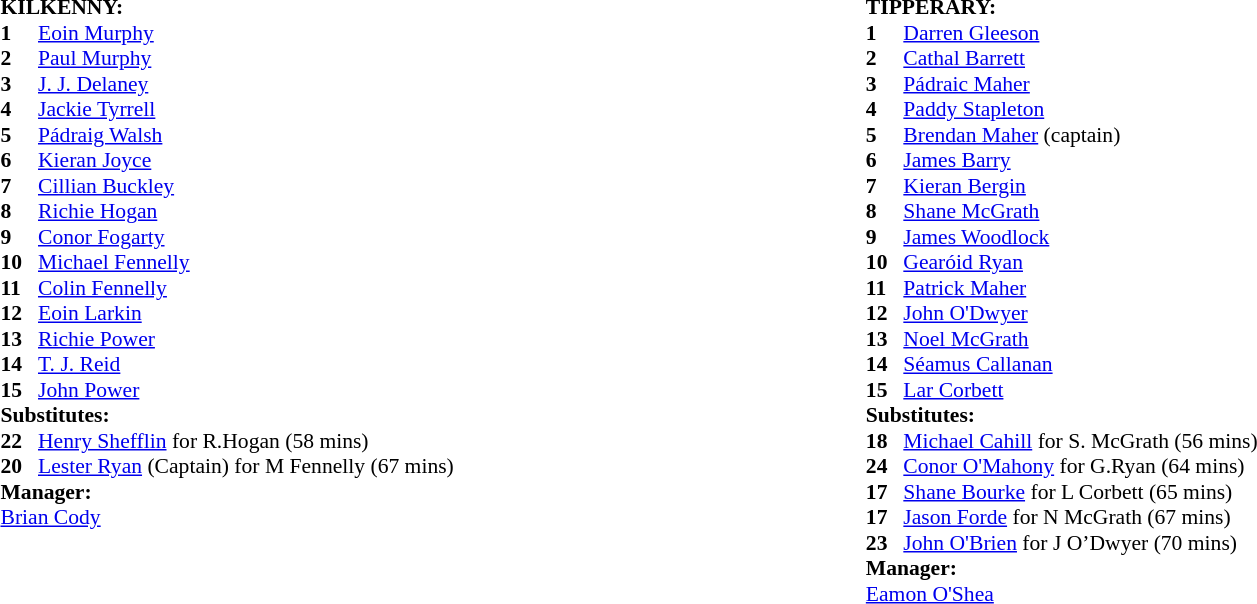<table width="75%">
<tr>
<td valign="top" width="50%"><br><table style="font-size: 90%" cellspacing="0" cellpadding="0">
<tr>
<td colspan="4"><strong>KILKENNY:</strong></td>
</tr>
<tr>
<th width=25></th>
</tr>
<tr>
<td><strong>1</strong></td>
<td><a href='#'>Eoin Murphy</a></td>
<td></td>
<td></td>
</tr>
<tr>
<td><strong>2</strong></td>
<td><a href='#'>Paul Murphy</a></td>
<td></td>
<td></td>
</tr>
<tr>
<td><strong>3</strong></td>
<td><a href='#'>J. J. Delaney</a></td>
<td></td>
<td></td>
</tr>
<tr>
<td><strong>4</strong></td>
<td><a href='#'>Jackie Tyrrell</a></td>
<td></td>
<td></td>
</tr>
<tr>
<td><strong>5</strong></td>
<td><a href='#'>Pádraig Walsh</a></td>
<td></td>
<td></td>
</tr>
<tr>
<td><strong>6</strong></td>
<td><a href='#'>Kieran Joyce</a></td>
<td></td>
<td></td>
</tr>
<tr>
<td><strong>7</strong></td>
<td><a href='#'>Cillian Buckley</a></td>
<td></td>
<td></td>
</tr>
<tr>
<td><strong>8</strong></td>
<td><a href='#'>Richie Hogan</a></td>
<td></td>
<td></td>
</tr>
<tr>
<td><strong>9</strong></td>
<td><a href='#'>Conor Fogarty</a></td>
<td></td>
<td></td>
</tr>
<tr>
<td><strong>10</strong></td>
<td><a href='#'>Michael Fennelly</a></td>
<td></td>
<td></td>
</tr>
<tr>
<td><strong>11</strong></td>
<td><a href='#'>Colin Fennelly</a></td>
<td></td>
<td></td>
</tr>
<tr>
<td><strong>12</strong></td>
<td><a href='#'>Eoin Larkin</a></td>
<td></td>
<td></td>
</tr>
<tr>
<td><strong>13</strong></td>
<td><a href='#'>Richie Power</a></td>
<td></td>
<td></td>
</tr>
<tr>
<td><strong>14</strong></td>
<td><a href='#'>T. J. Reid</a></td>
<td></td>
<td></td>
</tr>
<tr>
<td><strong>15</strong></td>
<td><a href='#'>John Power</a></td>
<td></td>
<td></td>
</tr>
<tr>
<td colspan=3><strong>Substitutes:</strong></td>
</tr>
<tr>
<td><strong>22</strong></td>
<td><a href='#'>Henry Shefflin</a> for R.Hogan  (58 mins)</td>
</tr>
<tr>
<td><strong>20</strong></td>
<td><a href='#'>Lester Ryan</a> (Captain) for M Fennelly (67 mins)</td>
</tr>
<tr>
<td colspan=3><strong>Manager:</strong></td>
</tr>
<tr>
<td colspan=4><a href='#'>Brian Cody</a></td>
</tr>
</table>
</td>
<td valign="top" width="50%"><br><table style="font-size: 90%" cellspacing="0" cellpadding="0" align=center>
<tr>
<td colspan="4"><strong>TIPPERARY:</strong></td>
</tr>
<tr>
<th width=25></th>
</tr>
<tr>
<td><strong>1</strong></td>
<td><a href='#'>Darren Gleeson</a></td>
<td></td>
<td></td>
</tr>
<tr>
<td><strong>2</strong></td>
<td><a href='#'>Cathal Barrett</a></td>
<td></td>
<td></td>
</tr>
<tr>
<td><strong>3</strong></td>
<td><a href='#'>Pádraic Maher</a></td>
<td></td>
<td></td>
</tr>
<tr>
<td><strong>4</strong></td>
<td><a href='#'>Paddy Stapleton</a></td>
<td></td>
<td></td>
</tr>
<tr>
<td><strong>5</strong></td>
<td><a href='#'>Brendan Maher</a> (captain)</td>
<td></td>
<td></td>
</tr>
<tr>
<td><strong>6</strong></td>
<td><a href='#'>James Barry</a></td>
<td></td>
<td></td>
</tr>
<tr>
<td><strong>7</strong></td>
<td><a href='#'>Kieran Bergin</a></td>
<td></td>
<td></td>
</tr>
<tr>
<td><strong>8</strong></td>
<td><a href='#'>Shane McGrath</a></td>
<td></td>
<td></td>
</tr>
<tr>
<td><strong>9</strong></td>
<td><a href='#'>James Woodlock</a></td>
<td></td>
<td></td>
</tr>
<tr>
<td><strong>10</strong></td>
<td><a href='#'>Gearóid Ryan</a></td>
<td></td>
<td></td>
</tr>
<tr>
<td><strong>11</strong></td>
<td><a href='#'>Patrick Maher</a></td>
<td></td>
<td></td>
</tr>
<tr>
<td><strong>12</strong></td>
<td><a href='#'>John O'Dwyer</a></td>
<td></td>
<td></td>
</tr>
<tr>
<td><strong>13</strong></td>
<td><a href='#'>Noel McGrath</a></td>
<td></td>
<td></td>
</tr>
<tr>
<td><strong>14</strong></td>
<td><a href='#'>Séamus Callanan</a></td>
<td></td>
<td></td>
</tr>
<tr>
<td><strong>15</strong></td>
<td><a href='#'>Lar Corbett</a></td>
<td></td>
<td></td>
</tr>
<tr>
<td colspan=3><strong>Substitutes:</strong></td>
</tr>
<tr>
<td><strong>18</strong></td>
<td><a href='#'>Michael Cahill</a> for S. McGrath (56 mins)</td>
</tr>
<tr>
<td><strong>24</strong></td>
<td><a href='#'>Conor O'Mahony</a> for G.Ryan (64 mins)</td>
</tr>
<tr>
<td><strong>17</strong></td>
<td><a href='#'>Shane Bourke</a> for L Corbett  (65 mins)</td>
</tr>
<tr>
<td><strong>17</strong></td>
<td><a href='#'>Jason Forde</a> for N McGrath (67 mins)</td>
</tr>
<tr>
<td><strong>23</strong></td>
<td><a href='#'>John O'Brien</a> for J O’Dwyer (70 mins)</td>
</tr>
<tr>
<td colspan=3><strong>Manager:</strong></td>
</tr>
<tr>
<td colspan=3><a href='#'>Eamon O'Shea</a></td>
</tr>
</table>
</td>
</tr>
</table>
